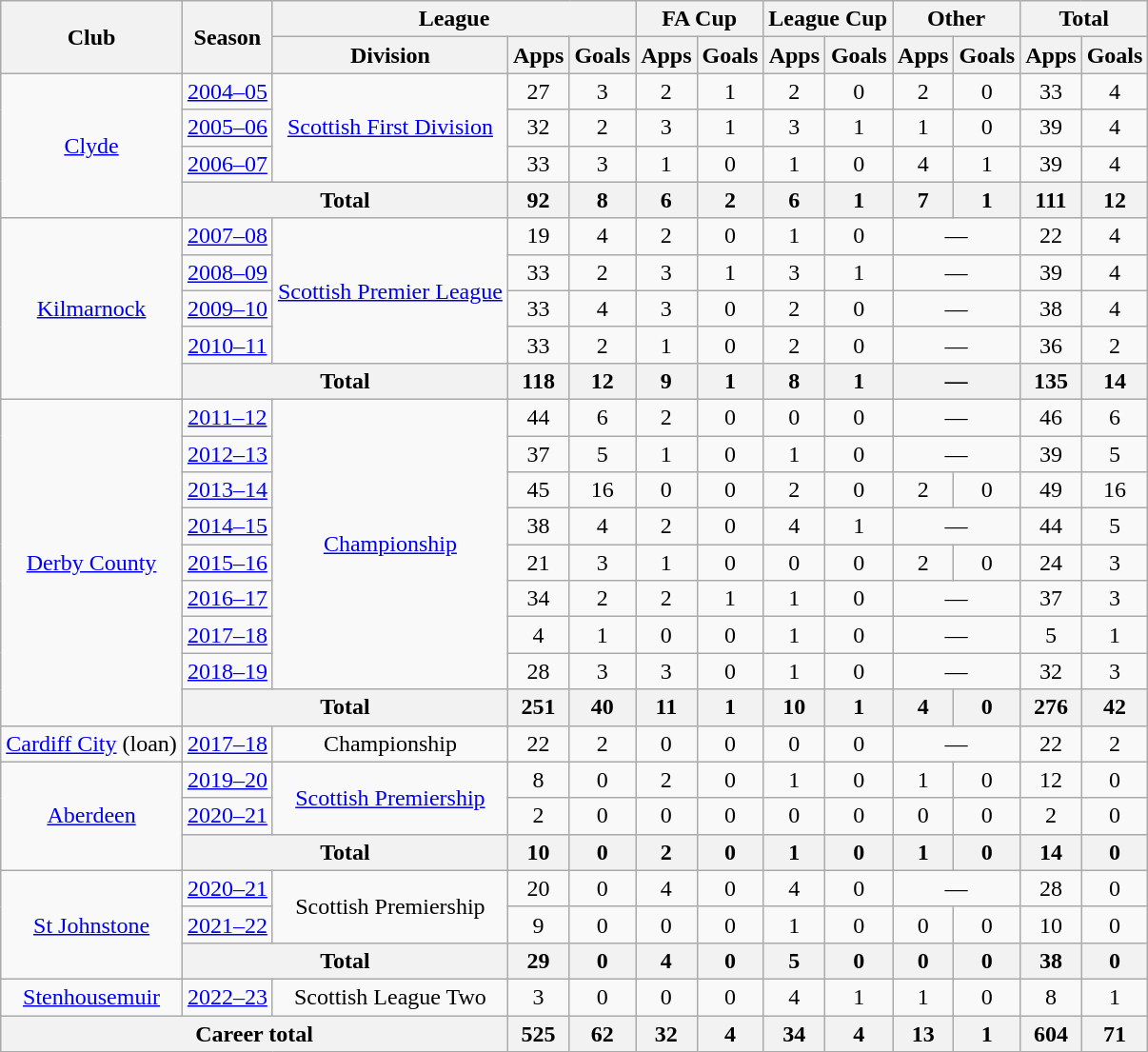<table class="wikitable" style="text-align:center">
<tr>
<th rowspan="2">Club</th>
<th rowspan="2">Season</th>
<th colspan="3">League</th>
<th colspan="2">FA Cup</th>
<th colspan="2">League Cup</th>
<th colspan="2">Other</th>
<th colspan="2">Total</th>
</tr>
<tr>
<th>Division</th>
<th>Apps</th>
<th>Goals</th>
<th>Apps</th>
<th>Goals</th>
<th>Apps</th>
<th>Goals</th>
<th>Apps</th>
<th>Goals</th>
<th>Apps</th>
<th>Goals</th>
</tr>
<tr>
<td rowspan="4"><a href='#'>Clyde</a></td>
<td><a href='#'>2004–05</a></td>
<td rowspan="3"><a href='#'>Scottish First Division</a></td>
<td>27</td>
<td>3</td>
<td>2</td>
<td>1</td>
<td>2</td>
<td>0</td>
<td>2</td>
<td>0</td>
<td>33</td>
<td>4</td>
</tr>
<tr>
<td><a href='#'>2005–06</a></td>
<td>32</td>
<td>2</td>
<td>3</td>
<td>1</td>
<td>3</td>
<td>1</td>
<td>1</td>
<td>0</td>
<td>39</td>
<td>4</td>
</tr>
<tr>
<td><a href='#'>2006–07</a></td>
<td>33</td>
<td>3</td>
<td>1</td>
<td>0</td>
<td>1</td>
<td>0</td>
<td>4</td>
<td>1</td>
<td>39</td>
<td>4</td>
</tr>
<tr>
<th colspan="2">Total</th>
<th>92</th>
<th>8</th>
<th>6</th>
<th>2</th>
<th>6</th>
<th>1</th>
<th>7</th>
<th>1</th>
<th>111</th>
<th>12</th>
</tr>
<tr>
<td rowspan="5"><a href='#'>Kilmarnock</a></td>
<td><a href='#'>2007–08</a></td>
<td rowspan="4"><a href='#'>Scottish Premier League</a></td>
<td>19</td>
<td>4</td>
<td>2</td>
<td>0</td>
<td>1</td>
<td>0</td>
<td colspan="2">—</td>
<td>22</td>
<td>4</td>
</tr>
<tr>
<td><a href='#'>2008–09</a></td>
<td>33</td>
<td>2</td>
<td>3</td>
<td>1</td>
<td>3</td>
<td>1</td>
<td colspan="2">—</td>
<td>39</td>
<td>4</td>
</tr>
<tr>
<td><a href='#'>2009–10</a></td>
<td>33</td>
<td>4</td>
<td>3</td>
<td>0</td>
<td>2</td>
<td>0</td>
<td colspan="2">—</td>
<td>38</td>
<td>4</td>
</tr>
<tr>
<td><a href='#'>2010–11</a></td>
<td>33</td>
<td>2</td>
<td>1</td>
<td>0</td>
<td>2</td>
<td>0</td>
<td colspan="2">—</td>
<td>36</td>
<td>2</td>
</tr>
<tr>
<th colspan="2">Total</th>
<th>118</th>
<th>12</th>
<th>9</th>
<th>1</th>
<th>8</th>
<th>1</th>
<th colspan="2">—</th>
<th>135</th>
<th>14</th>
</tr>
<tr>
<td rowspan="9"><a href='#'>Derby County</a></td>
<td><a href='#'>2011–12</a></td>
<td rowspan="8"><a href='#'>Championship</a></td>
<td>44</td>
<td>6</td>
<td>2</td>
<td>0</td>
<td>0</td>
<td>0</td>
<td colspan="2">—</td>
<td>46</td>
<td>6</td>
</tr>
<tr>
<td><a href='#'>2012–13</a></td>
<td>37</td>
<td>5</td>
<td>1</td>
<td>0</td>
<td>1</td>
<td>0</td>
<td colspan="2">—</td>
<td>39</td>
<td>5</td>
</tr>
<tr>
<td><a href='#'>2013–14</a></td>
<td>45</td>
<td>16</td>
<td>0</td>
<td>0</td>
<td>2</td>
<td>0</td>
<td>2</td>
<td>0</td>
<td>49</td>
<td>16</td>
</tr>
<tr>
<td><a href='#'>2014–15</a></td>
<td>38</td>
<td>4</td>
<td>2</td>
<td>0</td>
<td>4</td>
<td>1</td>
<td colspan="2">—</td>
<td>44</td>
<td>5</td>
</tr>
<tr>
<td><a href='#'>2015–16</a></td>
<td>21</td>
<td>3</td>
<td>1</td>
<td>0</td>
<td>0</td>
<td>0</td>
<td>2</td>
<td>0</td>
<td>24</td>
<td>3</td>
</tr>
<tr>
<td><a href='#'>2016–17</a></td>
<td>34</td>
<td>2</td>
<td>2</td>
<td>1</td>
<td>1</td>
<td>0</td>
<td colspan="2">—</td>
<td>37</td>
<td>3</td>
</tr>
<tr>
<td><a href='#'>2017–18</a></td>
<td>4</td>
<td>1</td>
<td>0</td>
<td>0</td>
<td>1</td>
<td>0</td>
<td colspan="2">—</td>
<td>5</td>
<td>1</td>
</tr>
<tr>
<td><a href='#'>2018–19</a></td>
<td>28</td>
<td>3</td>
<td>3</td>
<td>0</td>
<td>1</td>
<td>0</td>
<td colspan="2">—</td>
<td>32</td>
<td>3</td>
</tr>
<tr>
<th colspan="2">Total</th>
<th>251</th>
<th>40</th>
<th>11</th>
<th>1</th>
<th>10</th>
<th>1</th>
<th>4</th>
<th>0</th>
<th>276</th>
<th>42</th>
</tr>
<tr>
<td><a href='#'>Cardiff City</a> (loan)</td>
<td><a href='#'>2017–18</a></td>
<td>Championship</td>
<td>22</td>
<td>2</td>
<td>0</td>
<td>0</td>
<td>0</td>
<td>0</td>
<td colspan="2">—</td>
<td>22</td>
<td>2</td>
</tr>
<tr>
<td rowspan="3"><a href='#'>Aberdeen</a></td>
<td><a href='#'>2019–20</a></td>
<td rowspan="2"><a href='#'>Scottish Premiership</a></td>
<td>8</td>
<td>0</td>
<td>2</td>
<td>0</td>
<td>1</td>
<td>0</td>
<td>1</td>
<td>0</td>
<td>12</td>
<td>0</td>
</tr>
<tr>
<td><a href='#'>2020–21</a></td>
<td>2</td>
<td>0</td>
<td>0</td>
<td>0</td>
<td>0</td>
<td>0</td>
<td>0</td>
<td>0</td>
<td>2</td>
<td>0</td>
</tr>
<tr>
<th colspan="2">Total</th>
<th>10</th>
<th>0</th>
<th>2</th>
<th>0</th>
<th>1</th>
<th>0</th>
<th>1</th>
<th>0</th>
<th>14</th>
<th>0</th>
</tr>
<tr>
<td rowspan="3"><a href='#'>St Johnstone</a></td>
<td><a href='#'>2020–21</a></td>
<td rowspan="2">Scottish Premiership</td>
<td>20</td>
<td>0</td>
<td>4</td>
<td>0</td>
<td>4</td>
<td>0</td>
<td colspan="2">—</td>
<td>28</td>
<td>0</td>
</tr>
<tr>
<td><a href='#'>2021–22</a></td>
<td>9</td>
<td>0</td>
<td>0</td>
<td>0</td>
<td>1</td>
<td>0</td>
<td>0</td>
<td>0</td>
<td>10</td>
<td>0</td>
</tr>
<tr>
<th colspan="2">Total</th>
<th>29</th>
<th>0</th>
<th>4</th>
<th>0</th>
<th>5</th>
<th>0</th>
<th>0</th>
<th>0</th>
<th>38</th>
<th>0</th>
</tr>
<tr>
<td rowspan="1"><a href='#'>Stenhousemuir</a></td>
<td><a href='#'>2022–23</a></td>
<td rowspan="1">Scottish League Two</td>
<td>3</td>
<td>0</td>
<td>0</td>
<td>0</td>
<td>4</td>
<td>1</td>
<td>1</td>
<td>0</td>
<td>8</td>
<td>1</td>
</tr>
<tr>
<th colspan="3">Career total</th>
<th>525</th>
<th>62</th>
<th>32</th>
<th>4</th>
<th>34</th>
<th>4</th>
<th>13</th>
<th>1</th>
<th>604</th>
<th>71</th>
</tr>
</table>
